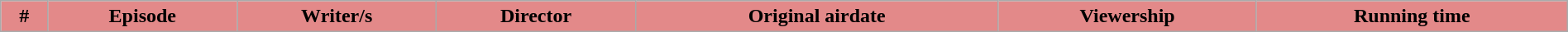<table class="wikitable plainrowheaders" style="width:100%;">
<tr>
<th style="background:#E38989;">#</th>
<th style="background:#E38989;">Episode</th>
<th style="background:#E38989;">Writer/s</th>
<th style="background:#E38989;">Director</th>
<th style="background:#E38989;">Original airdate</th>
<th style="background:#E38989;">Viewership</th>
<th style="background:#E38989;">Running time<br>













</th>
</tr>
</table>
